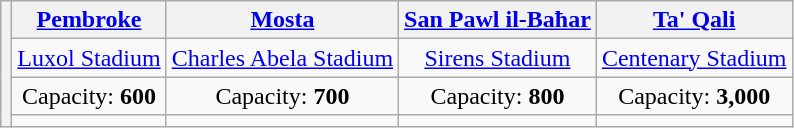<table class="wikitable" style="text-align:center">
<tr>
<th rowspan="4"></th>
<th><a href='#'>Pembroke</a></th>
<th><a href='#'>Mosta</a></th>
<th><a href='#'>San Pawl il-Baħar</a></th>
<th><a href='#'>Ta' Qali</a></th>
</tr>
<tr>
<td><a href='#'>Luxol Stadium</a></td>
<td><a href='#'>Charles Abela Stadium</a></td>
<td><a href='#'>Sirens Stadium</a></td>
<td><a href='#'>Centenary Stadium</a></td>
</tr>
<tr>
<td>Capacity: <strong>600</strong></td>
<td>Capacity: <strong>700</strong></td>
<td>Capacity: <strong>800</strong></td>
<td>Capacity: <strong>3,000</strong></td>
</tr>
<tr>
<td></td>
<td></td>
<td></td>
<td></td>
</tr>
</table>
